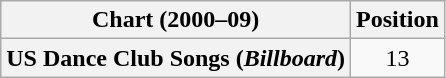<table class="wikitable plainrowheaders" style="text-align:center">
<tr>
<th>Chart (2000–09)</th>
<th>Position</th>
</tr>
<tr ;>
<th scope="row">US Dance Club Songs (<em>Billboard</em>)</th>
<td>13</td>
</tr>
</table>
